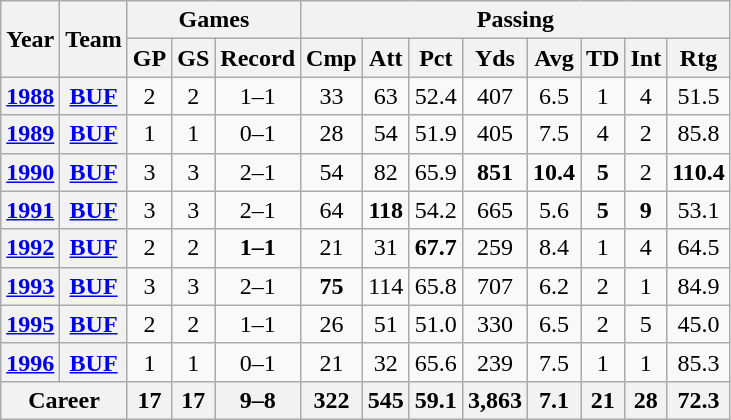<table class="wikitable" style="text-align:center">
<tr>
<th rowspan="2">Year</th>
<th rowspan="2">Team</th>
<th colspan="3">Games</th>
<th colspan="8">Passing</th>
</tr>
<tr>
<th>GP</th>
<th>GS</th>
<th>Record</th>
<th>Cmp</th>
<th>Att</th>
<th>Pct</th>
<th>Yds</th>
<th>Avg</th>
<th>TD</th>
<th>Int</th>
<th>Rtg</th>
</tr>
<tr>
<th><a href='#'>1988</a></th>
<th><a href='#'>BUF</a></th>
<td>2</td>
<td>2</td>
<td>1–1</td>
<td>33</td>
<td>63</td>
<td>52.4</td>
<td>407</td>
<td>6.5</td>
<td>1</td>
<td>4</td>
<td>51.5</td>
</tr>
<tr>
<th><a href='#'>1989</a></th>
<th><a href='#'>BUF</a></th>
<td>1</td>
<td>1</td>
<td>0–1</td>
<td>28</td>
<td>54</td>
<td>51.9</td>
<td>405</td>
<td>7.5</td>
<td>4</td>
<td>2</td>
<td>85.8</td>
</tr>
<tr>
<th><a href='#'>1990</a></th>
<th><a href='#'>BUF</a></th>
<td>3</td>
<td>3</td>
<td>2–1</td>
<td>54</td>
<td>82</td>
<td>65.9</td>
<td><strong>851</strong></td>
<td><strong>10.4</strong></td>
<td><strong>5</strong></td>
<td>2</td>
<td><strong>110.4</strong></td>
</tr>
<tr>
<th><a href='#'>1991</a></th>
<th><a href='#'>BUF</a></th>
<td>3</td>
<td>3</td>
<td>2–1</td>
<td>64</td>
<td><strong>118</strong></td>
<td>54.2</td>
<td>665</td>
<td>5.6</td>
<td><strong>5</strong></td>
<td><strong>9</strong></td>
<td>53.1</td>
</tr>
<tr>
<th><a href='#'>1992</a></th>
<th><a href='#'>BUF</a></th>
<td>2</td>
<td>2</td>
<td><strong>1–1</strong></td>
<td>21</td>
<td>31</td>
<td><strong>67.7</strong></td>
<td>259</td>
<td>8.4</td>
<td>1</td>
<td>4</td>
<td>64.5</td>
</tr>
<tr>
<th><a href='#'>1993</a></th>
<th><a href='#'>BUF</a></th>
<td>3</td>
<td>3</td>
<td>2–1</td>
<td><strong>75</strong></td>
<td>114</td>
<td>65.8</td>
<td>707</td>
<td>6.2</td>
<td>2</td>
<td>1</td>
<td>84.9</td>
</tr>
<tr>
<th><a href='#'>1995</a></th>
<th><a href='#'>BUF</a></th>
<td>2</td>
<td>2</td>
<td>1–1</td>
<td>26</td>
<td>51</td>
<td>51.0</td>
<td>330</td>
<td>6.5</td>
<td>2</td>
<td>5</td>
<td>45.0</td>
</tr>
<tr>
<th><a href='#'>1996</a></th>
<th><a href='#'>BUF</a></th>
<td>1</td>
<td>1</td>
<td>0–1</td>
<td>21</td>
<td>32</td>
<td>65.6</td>
<td>239</td>
<td>7.5</td>
<td>1</td>
<td>1</td>
<td>85.3</td>
</tr>
<tr>
<th colspan="2">Career</th>
<th>17</th>
<th>17</th>
<th>9–8</th>
<th>322</th>
<th>545</th>
<th>59.1</th>
<th>3,863</th>
<th>7.1</th>
<th>21</th>
<th>28</th>
<th>72.3</th>
</tr>
</table>
